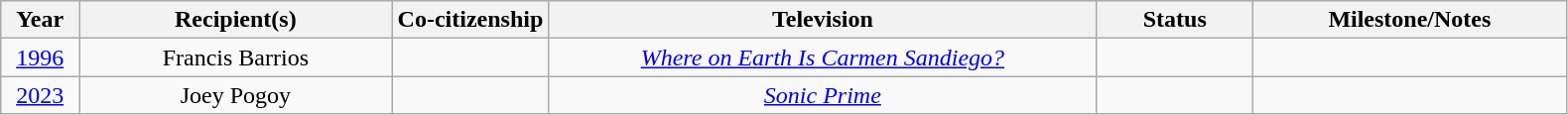<table class="wikitable" style="text-align: center">
<tr style="background:#ebf5ff;">
<th width="5%">Year</th>
<th width="20%">Recipient(s)</th>
<th width="10%">Co-citizenship</th>
<th width="35%">Television</th>
<th width="10%">Status</th>
<th width="20%">Milestone/Notes</th>
</tr>
<tr>
<td><a href='#'>1996</a></td>
<td>Francis Barrios</td>
<td></td>
<td><em><a href='#'>Where on Earth Is Carmen Sandiego?</a></em></td>
<td></td>
<td></td>
</tr>
<tr>
<td><a href='#'>2023</a></td>
<td>Joey Pogoy</td>
<td></td>
<td><em><a href='#'>Sonic Prime</a></em></td>
<td></td>
<td></td>
</tr>
</table>
